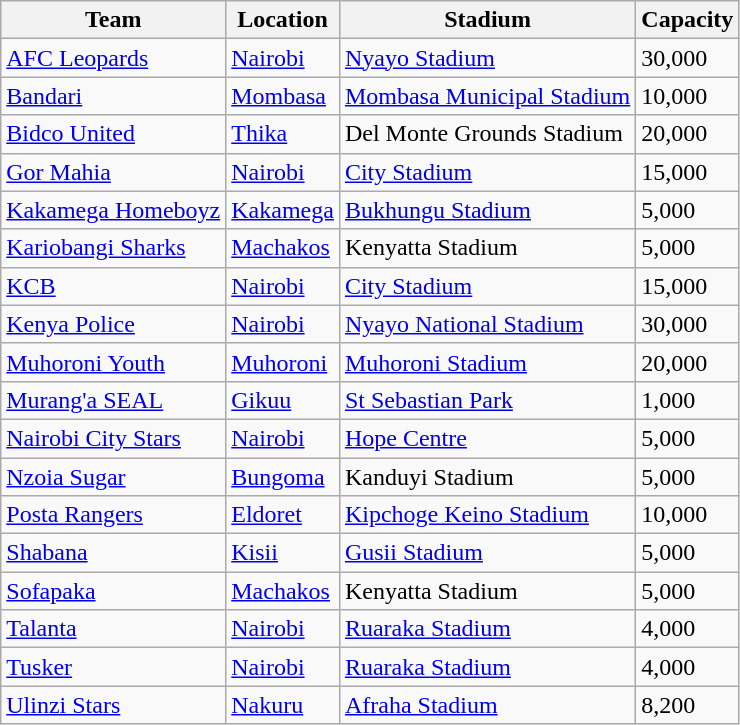<table class="wikitable sortable">
<tr>
<th>Team</th>
<th>Location</th>
<th>Stadium</th>
<th>Capacity</th>
</tr>
<tr>
<td><a href='#'>AFC Leopards</a></td>
<td><a href='#'>Nairobi</a></td>
<td><a href='#'>Nyayo Stadium</a></td>
<td>30,000</td>
</tr>
<tr>
<td><a href='#'>Bandari</a></td>
<td><a href='#'>Mombasa</a></td>
<td><a href='#'>Mombasa Municipal Stadium</a></td>
<td>10,000</td>
</tr>
<tr>
<td><a href='#'>Bidco United</a></td>
<td><a href='#'>Thika</a></td>
<td>Del Monte Grounds Stadium</td>
<td>20,000</td>
</tr>
<tr>
<td><a href='#'>Gor Mahia</a></td>
<td><a href='#'>Nairobi</a></td>
<td><a href='#'>City Stadium</a></td>
<td>15,000</td>
</tr>
<tr>
<td><a href='#'>Kakamega Homeboyz</a></td>
<td><a href='#'>Kakamega</a></td>
<td><a href='#'>Bukhungu Stadium</a></td>
<td>5,000</td>
</tr>
<tr>
<td><a href='#'>Kariobangi Sharks</a></td>
<td><a href='#'>Machakos</a></td>
<td>Kenyatta Stadium</td>
<td>5,000</td>
</tr>
<tr>
<td><a href='#'>KCB</a></td>
<td><a href='#'>Nairobi</a></td>
<td><a href='#'>City Stadium</a></td>
<td>15,000</td>
</tr>
<tr>
<td><a href='#'>Kenya Police</a></td>
<td><a href='#'>Nairobi</a></td>
<td><a href='#'>Nyayo National Stadium</a></td>
<td>30,000</td>
</tr>
<tr>
<td><a href='#'>Muhoroni Youth</a></td>
<td><a href='#'>Muhoroni</a></td>
<td><a href='#'>Muhoroni Stadium</a></td>
<td>20,000</td>
</tr>
<tr>
<td><a href='#'>Murang'a SEAL</a></td>
<td><a href='#'>Gikuu</a></td>
<td><a href='#'>St Sebastian Park</a></td>
<td>1,000</td>
</tr>
<tr>
<td><a href='#'>Nairobi City Stars</a></td>
<td><a href='#'>Nairobi</a></td>
<td><a href='#'>Hope Centre</a></td>
<td>5,000</td>
</tr>
<tr>
<td><a href='#'>Nzoia Sugar</a></td>
<td><a href='#'>Bungoma</a></td>
<td>Kanduyi Stadium</td>
<td>5,000</td>
</tr>
<tr>
<td><a href='#'>Posta Rangers</a></td>
<td><a href='#'>Eldoret</a></td>
<td><a href='#'>Kipchoge Keino Stadium</a></td>
<td>10,000</td>
</tr>
<tr>
<td><a href='#'>Shabana</a></td>
<td><a href='#'>Kisii</a></td>
<td><a href='#'>Gusii Stadium</a></td>
<td>5,000</td>
</tr>
<tr>
<td><a href='#'>Sofapaka</a></td>
<td><a href='#'>Machakos</a></td>
<td>Kenyatta Stadium</td>
<td>5,000</td>
</tr>
<tr>
<td><a href='#'>Talanta</a></td>
<td><a href='#'>Nairobi</a></td>
<td><a href='#'>Ruaraka Stadium</a></td>
<td>4,000</td>
</tr>
<tr>
<td><a href='#'>Tusker</a></td>
<td><a href='#'>Nairobi</a></td>
<td><a href='#'>Ruaraka Stadium</a></td>
<td>4,000</td>
</tr>
<tr>
<td><a href='#'>Ulinzi Stars</a></td>
<td><a href='#'>Nakuru</a></td>
<td><a href='#'>Afraha Stadium</a></td>
<td>8,200</td>
</tr>
</table>
